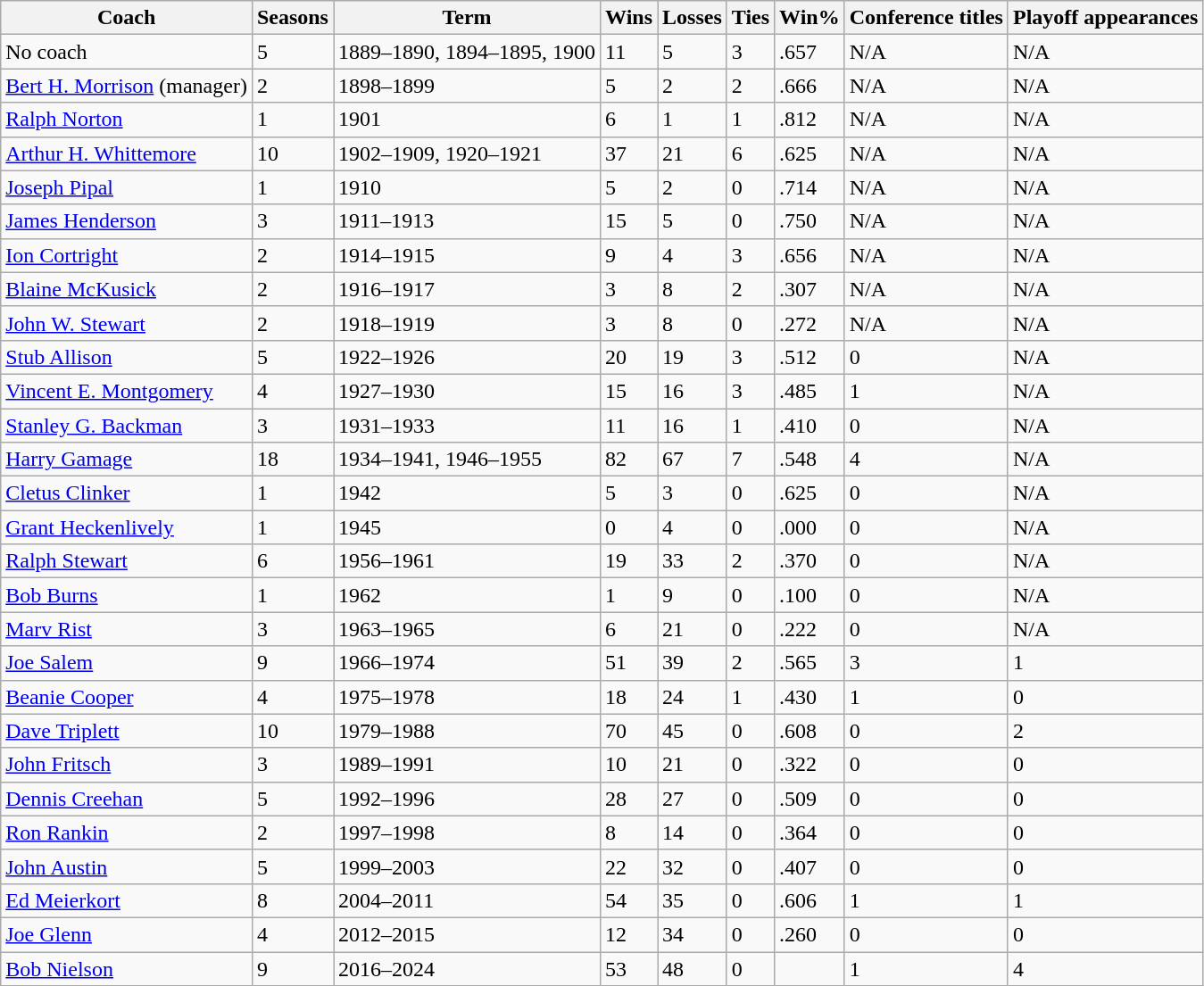<table class="wikitable">
<tr>
<th>Coach</th>
<th>Seasons</th>
<th>Term</th>
<th>Wins</th>
<th>Losses</th>
<th>Ties</th>
<th>Win%</th>
<th>Conference titles</th>
<th>Playoff appearances</th>
</tr>
<tr>
<td>No coach</td>
<td>5</td>
<td>1889–1890, 1894–1895, 1900</td>
<td>11</td>
<td>5</td>
<td>3</td>
<td>.657</td>
<td>N/A</td>
<td>N/A</td>
</tr>
<tr>
<td><a href='#'>Bert H. Morrison</a> (manager)</td>
<td>2</td>
<td>1898–1899</td>
<td>5</td>
<td>2</td>
<td>2</td>
<td>.666</td>
<td>N/A</td>
<td>N/A</td>
</tr>
<tr>
<td><a href='#'>Ralph Norton</a></td>
<td>1</td>
<td>1901</td>
<td>6</td>
<td>1</td>
<td>1</td>
<td>.812</td>
<td>N/A</td>
<td>N/A</td>
</tr>
<tr>
<td><a href='#'>Arthur H. Whittemore</a></td>
<td>10</td>
<td>1902–1909, 1920–1921</td>
<td>37</td>
<td>21</td>
<td>6</td>
<td>.625</td>
<td>N/A</td>
<td>N/A</td>
</tr>
<tr>
<td><a href='#'>Joseph Pipal</a></td>
<td>1</td>
<td>1910</td>
<td>5</td>
<td>2</td>
<td>0</td>
<td>.714</td>
<td>N/A</td>
<td>N/A</td>
</tr>
<tr>
<td><a href='#'>James Henderson</a></td>
<td>3</td>
<td>1911–1913</td>
<td>15</td>
<td>5</td>
<td>0</td>
<td>.750</td>
<td>N/A</td>
<td>N/A</td>
</tr>
<tr>
<td><a href='#'>Ion Cortright</a></td>
<td>2</td>
<td>1914–1915</td>
<td>9</td>
<td>4</td>
<td>3</td>
<td>.656</td>
<td>N/A</td>
<td>N/A</td>
</tr>
<tr>
<td><a href='#'>Blaine McKusick</a></td>
<td>2</td>
<td>1916–1917</td>
<td>3</td>
<td>8</td>
<td>2</td>
<td>.307</td>
<td>N/A</td>
<td>N/A</td>
</tr>
<tr>
<td><a href='#'>John W. Stewart</a></td>
<td>2</td>
<td>1918–1919</td>
<td>3</td>
<td>8</td>
<td>0</td>
<td>.272</td>
<td>N/A</td>
<td>N/A</td>
</tr>
<tr>
<td><a href='#'>Stub Allison</a></td>
<td>5</td>
<td>1922–1926</td>
<td>20</td>
<td>19</td>
<td>3</td>
<td>.512</td>
<td>0</td>
<td>N/A</td>
</tr>
<tr>
<td><a href='#'>Vincent E. Montgomery</a></td>
<td>4</td>
<td>1927–1930</td>
<td>15</td>
<td>16</td>
<td>3</td>
<td>.485</td>
<td>1</td>
<td>N/A</td>
</tr>
<tr>
<td><a href='#'>Stanley G. Backman</a></td>
<td>3</td>
<td>1931–1933</td>
<td>11</td>
<td>16</td>
<td>1</td>
<td>.410</td>
<td>0</td>
<td>N/A</td>
</tr>
<tr>
<td><a href='#'>Harry Gamage</a></td>
<td>18</td>
<td>1934–1941, 1946–1955</td>
<td>82</td>
<td>67</td>
<td>7</td>
<td>.548</td>
<td>4</td>
<td>N/A</td>
</tr>
<tr>
<td><a href='#'>Cletus Clinker</a></td>
<td>1</td>
<td>1942</td>
<td>5</td>
<td>3</td>
<td>0</td>
<td>.625</td>
<td>0</td>
<td>N/A</td>
</tr>
<tr>
<td><a href='#'>Grant Heckenlively</a></td>
<td>1</td>
<td>1945</td>
<td>0</td>
<td>4</td>
<td>0</td>
<td>.000</td>
<td>0</td>
<td>N/A</td>
</tr>
<tr>
<td><a href='#'>Ralph Stewart</a></td>
<td>6</td>
<td>1956–1961</td>
<td>19</td>
<td>33</td>
<td>2</td>
<td>.370</td>
<td>0</td>
<td>N/A</td>
</tr>
<tr>
<td><a href='#'>Bob Burns</a></td>
<td>1</td>
<td>1962</td>
<td>1</td>
<td>9</td>
<td>0</td>
<td>.100</td>
<td>0</td>
<td>N/A</td>
</tr>
<tr>
<td><a href='#'>Marv Rist</a></td>
<td>3</td>
<td>1963–1965</td>
<td>6</td>
<td>21</td>
<td>0</td>
<td>.222</td>
<td>0</td>
<td>N/A</td>
</tr>
<tr>
<td><a href='#'>Joe Salem</a></td>
<td>9</td>
<td>1966–1974</td>
<td>51</td>
<td>39</td>
<td>2</td>
<td>.565</td>
<td>3</td>
<td>1</td>
</tr>
<tr>
<td><a href='#'>Beanie Cooper</a></td>
<td>4</td>
<td>1975–1978</td>
<td>18</td>
<td>24</td>
<td>1</td>
<td>.430</td>
<td>1</td>
<td>0</td>
</tr>
<tr>
<td><a href='#'>Dave Triplett</a></td>
<td>10</td>
<td>1979–1988</td>
<td>70</td>
<td>45</td>
<td>0</td>
<td>.608</td>
<td>0</td>
<td>2</td>
</tr>
<tr>
<td><a href='#'>John Fritsch</a></td>
<td>3</td>
<td>1989–1991</td>
<td>10</td>
<td>21</td>
<td>0</td>
<td>.322</td>
<td>0</td>
<td>0</td>
</tr>
<tr>
<td><a href='#'>Dennis Creehan</a></td>
<td>5</td>
<td>1992–1996</td>
<td>28</td>
<td>27</td>
<td>0</td>
<td>.509</td>
<td>0</td>
<td>0</td>
</tr>
<tr>
<td><a href='#'>Ron Rankin</a></td>
<td>2</td>
<td>1997–1998</td>
<td>8</td>
<td>14</td>
<td>0</td>
<td>.364</td>
<td>0</td>
<td>0</td>
</tr>
<tr>
<td><a href='#'>John Austin</a></td>
<td>5</td>
<td>1999–2003</td>
<td>22</td>
<td>32</td>
<td>0</td>
<td>.407</td>
<td>0</td>
<td>0</td>
</tr>
<tr>
<td><a href='#'>Ed Meierkort</a></td>
<td>8</td>
<td>2004–2011</td>
<td>54</td>
<td>35</td>
<td>0</td>
<td>.606</td>
<td>1</td>
<td>1</td>
</tr>
<tr>
<td><a href='#'>Joe Glenn</a></td>
<td>4</td>
<td>2012–2015</td>
<td>12</td>
<td>34</td>
<td>0</td>
<td>.260</td>
<td>0</td>
<td>0</td>
</tr>
<tr>
<td><a href='#'>Bob Nielson</a></td>
<td>9</td>
<td>2016–2024</td>
<td>53</td>
<td>48</td>
<td>0</td>
<td></td>
<td>1</td>
<td>4</td>
</tr>
</table>
